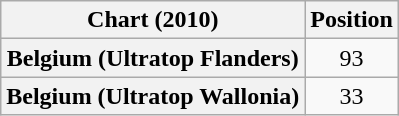<table class="wikitable sortable plainrowheaders" style="text-align:center">
<tr>
<th>Chart (2010)</th>
<th>Position</th>
</tr>
<tr>
<th scope="row">Belgium (Ultratop Flanders)</th>
<td align="center">93</td>
</tr>
<tr>
<th scope="row">Belgium (Ultratop Wallonia)</th>
<td align="center">33</td>
</tr>
</table>
